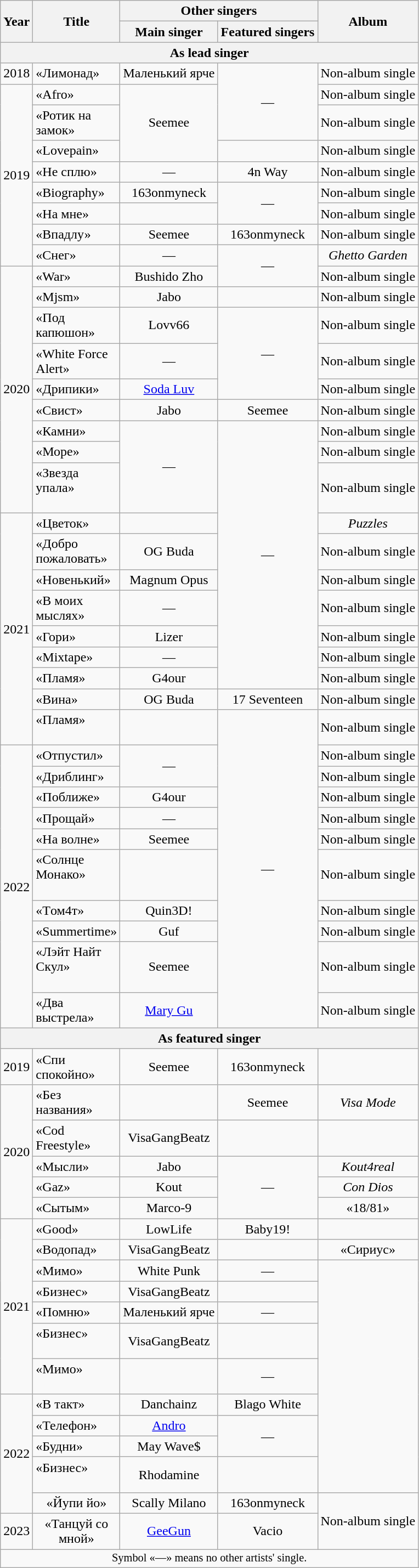<table class="wikitable" style="text-align:center;">
<tr>
<th rowspan="2">Year</th>
<th rowspan="2" width="50">Title</th>
<th colspan="2">Other singers</th>
<th rowspan="2">Album</th>
</tr>
<tr>
<th>Main singer</th>
<th>Featured singers</th>
</tr>
<tr>
<th colspan="5" align="center" style="font-weight: bold">As lead singer</th>
</tr>
<tr>
<td>2018</td>
<td align="left">«Лимонад»</td>
<td>Маленький ярче</td>
<td rowspan="3">—</td>
<td>Non-album single</td>
</tr>
<tr>
<td rowspan="8">2019</td>
<td align="left">«Afro»</td>
<td rowspan="3">Seemee</td>
<td>Non-album single</td>
</tr>
<tr>
<td align="left">«Ротик на замок»</td>
<td>Non-album single</td>
</tr>
<tr>
<td align="left">«Lovepain»</td>
<td></td>
<td>Non-album single</td>
</tr>
<tr>
<td align="left">«Не сплю»</td>
<td>—</td>
<td>4n Way</td>
<td>Non-album single</td>
</tr>
<tr>
<td align="left">«Biography»</td>
<td>163onmyneck</td>
<td rowspan="2">—</td>
<td>Non-album single</td>
</tr>
<tr>
<td align="left">«На мне»</td>
<td></td>
<td>Non-album single</td>
</tr>
<tr>
<td align="left">«Впадлу»</td>
<td>Seemee</td>
<td>163onmyneck</td>
<td>Non-album single</td>
</tr>
<tr>
<td align="left">«Снег»</td>
<td>—</td>
<td rowspan="2">—</td>
<td><em>Ghetto Garden</em></td>
</tr>
<tr>
<td rowspan="9">2020</td>
<td align="left">«War»</td>
<td>Bushido Zho</td>
<td>Non-album single</td>
</tr>
<tr>
<td align="left">«Mjsm»</td>
<td>Jabo</td>
<td></td>
<td>Non-album single</td>
</tr>
<tr>
<td align="left">«Под капюшон»</td>
<td>Lovv66</td>
<td rowspan="3">—</td>
<td>Non-album single</td>
</tr>
<tr>
<td align="left">«White Force Alert»</td>
<td>—</td>
<td>Non-album single</td>
</tr>
<tr>
<td align="left">«Дрипики»</td>
<td><a href='#'>Soda Luv</a></td>
<td>Non-album single</td>
</tr>
<tr>
<td align="left">«Свист»</td>
<td>Jabo</td>
<td>Seemee</td>
<td>Non-album single</td>
</tr>
<tr>
<td align="left">«Камни»</td>
<td rowspan="3">—</td>
<td rowspan="10">—</td>
<td>Non-album single</td>
</tr>
<tr>
<td align="left">«Море»</td>
<td>Non-album single</td>
</tr>
<tr>
<td align="left">«Звезда упала»<br><br></td>
<td>Non-album single</td>
</tr>
<tr>
<td rowspan="9">2021</td>
<td align="left">«Цветок»</td>
<td></td>
<td><em>Puzzles</em></td>
</tr>
<tr>
<td align="left">«Добро пожаловать»</td>
<td>OG Buda</td>
<td>Non-album single</td>
</tr>
<tr>
<td align="left">«Новенький»</td>
<td>Magnum Opus</td>
<td>Non-album single</td>
</tr>
<tr>
<td align="left">«В моих мыслях»</td>
<td>—</td>
<td>Non-album single</td>
</tr>
<tr>
<td align="left">«Гори»</td>
<td>Lizer</td>
<td>Non-album single</td>
</tr>
<tr>
<td align="left">«Mixtape»</td>
<td>—</td>
<td>Non-album single</td>
</tr>
<tr>
<td align="left">«Пламя»</td>
<td>G4our</td>
<td>Non-album single</td>
</tr>
<tr>
<td align="left">«Вина»</td>
<td>OG Buda</td>
<td>17 Seventeen</td>
<td>Non-album single</td>
</tr>
<tr>
<td align="left">«Пламя»<br><br></td>
<td></td>
<td rowspan="11">—</td>
<td>Non-album single</td>
</tr>
<tr>
<td rowspan="10">2022</td>
<td align="left">«Отпустил»</td>
<td rowspan="2">—</td>
<td>Non-album single</td>
</tr>
<tr>
<td align="left">«Дриблинг»</td>
<td>Non-album single</td>
</tr>
<tr>
<td align="left">«Поближе»</td>
<td>G4our</td>
<td>Non-album single</td>
</tr>
<tr>
<td align="left">«Прощай»</td>
<td>—</td>
<td>Non-album single</td>
</tr>
<tr>
<td align="left">«На волне»</td>
<td>Seemee</td>
<td>Non-album single</td>
</tr>
<tr>
<td align="left">«Солнце Монако»<br><br></td>
<td></td>
<td>Non-album single</td>
</tr>
<tr>
<td align="left">«Tом4т»</td>
<td>Quin3D!</td>
<td>Non-album single</td>
</tr>
<tr>
<td align="left">«Summertime»</td>
<td>Guf</td>
<td>Non-album single</td>
</tr>
<tr>
<td align="left">«Лэйт Найт Скул»<br><br></td>
<td>Seemee</td>
<td>Non-album single</td>
</tr>
<tr>
<td align="left">«Два выстрела»</td>
<td><a href='#'>Mary Gu</a></td>
<td>Non-album single</td>
</tr>
<tr>
<th colspan="5" style="font-weight: bold">As featured singer</th>
</tr>
<tr>
<td>2019</td>
<td align="left">«Спи спокойно»</td>
<td>Seemee</td>
<td>163onmyneck</td>
</tr>
<tr>
<td rowspan="5">2020</td>
<td align="left">«Без названия»</td>
<td></td>
<td>Seemee</td>
<td><em>Visa Mode</em></td>
</tr>
<tr>
<td align="left">«Cod Freestyle»</td>
<td>VisaGangBeatz</td>
<td></td>
</tr>
<tr>
<td align="left">«Мысли»</td>
<td>Jabo</td>
<td rowspan="3">—</td>
<td><em>Kout4real</em></td>
</tr>
<tr>
<td align="left">«Gaz»</td>
<td>Kout</td>
<td><em>Con Dios</em></td>
</tr>
<tr>
<td align="left">«Сытым»</td>
<td>Marco-9</td>
<td>«18/81»</td>
</tr>
<tr>
<td rowspan="7">2021</td>
<td align="left">«Good»</td>
<td>LowLife</td>
<td>Baby19!</td>
</tr>
<tr>
<td align="left">«Водопад»</td>
<td>VisaGangBeatz</td>
<td></td>
<td>«Сириус»</td>
</tr>
<tr>
<td align="left">«Мимо»</td>
<td>White Punk</td>
<td>—</td>
</tr>
<tr>
<td align="left">«Бизнес»</td>
<td>VisaGangBeatz</td>
<td></td>
</tr>
<tr>
<td align="left">«Помню»</td>
<td>Маленький ярче</td>
<td>—</td>
</tr>
<tr>
<td align="left">«Бизнес»<br><br></td>
<td>VisaGangBeatz</td>
<td></td>
</tr>
<tr>
<td align="left">«Мимо»<br><br></td>
<td></td>
<td>—</td>
</tr>
<tr>
<td rowspan="5">2022</td>
<td align="left">«В такт»</td>
<td>Danchainz</td>
<td>Blago White</td>
</tr>
<tr>
<td align="left">«Телефон»</td>
<td><a href='#'>Andro</a></td>
<td rowspan="2">—</td>
</tr>
<tr>
<td align="left">«Будни»</td>
<td>May Wave$</td>
</tr>
<tr>
<td align="left">«Бизнес»<br><br></td>
<td>Rhodamine</td>
<td></td>
</tr>
<tr>
<td>«Йупи йо»</td>
<td>Scally Milano</td>
<td>163onmyneck</td>
<td rowspan="2">Non-album single</td>
</tr>
<tr>
<td>2023</td>
<td>«Танцуй со мной»</td>
<td><a href='#'>GeeGun</a></td>
<td>Vacio</td>
</tr>
<tr>
<td colspan="5" style="font-size:85%;">Symbol «—»  means  no other artists' single.</td>
</tr>
</table>
